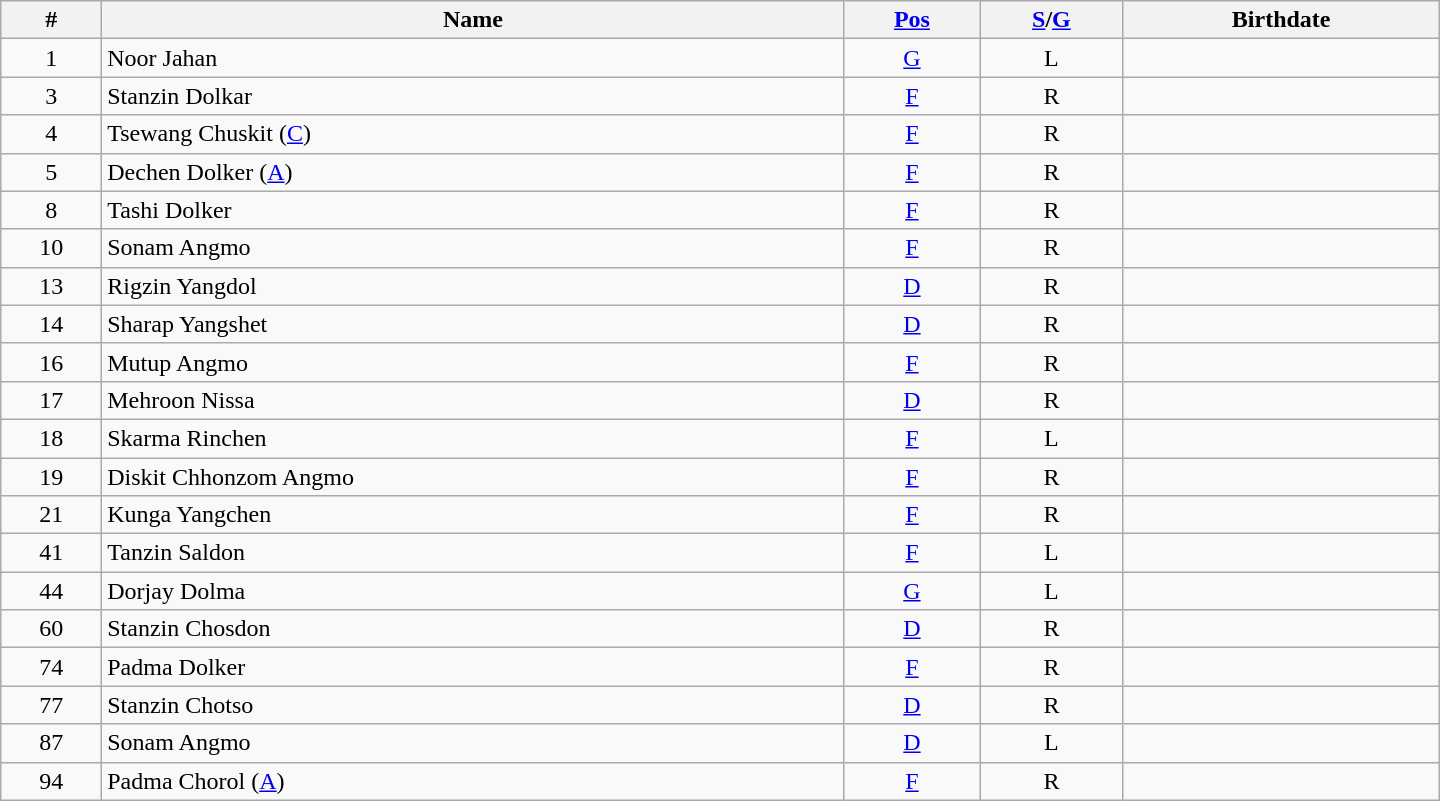<table class="wikitable sortable" style="width:60em; text-align: center">
<tr>
<th>#</th>
<th>Name</th>
<th><a href='#'>Pos</a></th>
<th><a href='#'>S</a>/<a href='#'>G</a></th>
<th>Birthdate</th>
</tr>
<tr>
<td>1</td>
<td align="left">Noor Jahan</td>
<td><a href='#'>G</a></td>
<td>L</td>
<td></td>
</tr>
<tr>
<td>3</td>
<td align="left">Stanzin Dolkar</td>
<td><a href='#'>F</a></td>
<td>R</td>
<td></td>
</tr>
<tr>
<td>4</td>
<td align="left">Tsewang Chuskit (<a href='#'>C</a>)</td>
<td><a href='#'>F</a></td>
<td>R</td>
<td></td>
</tr>
<tr>
<td>5</td>
<td align="left">Dechen Dolker (<a href='#'>A</a>)</td>
<td><a href='#'>F</a></td>
<td>R</td>
<td></td>
</tr>
<tr>
<td>8</td>
<td align="left">Tashi Dolker</td>
<td><a href='#'>F</a></td>
<td>R</td>
<td></td>
</tr>
<tr>
<td>10</td>
<td align="left">Sonam Angmo</td>
<td><a href='#'>F</a></td>
<td>R</td>
<td></td>
</tr>
<tr>
<td>13</td>
<td align="left">Rigzin Yangdol</td>
<td><a href='#'>D</a></td>
<td>R</td>
<td></td>
</tr>
<tr>
<td>14</td>
<td align="left">Sharap Yangshet</td>
<td><a href='#'>D</a></td>
<td>R</td>
<td></td>
</tr>
<tr>
<td>16</td>
<td align="left">Mutup Angmo</td>
<td><a href='#'>F</a></td>
<td>R</td>
<td></td>
</tr>
<tr>
<td>17</td>
<td align="left">Mehroon Nissa</td>
<td><a href='#'>D</a></td>
<td>R</td>
<td></td>
</tr>
<tr>
<td>18</td>
<td align="left">Skarma Rinchen</td>
<td><a href='#'>F</a></td>
<td>L</td>
<td></td>
</tr>
<tr>
<td>19</td>
<td align="left">Diskit Chhonzom Angmo</td>
<td><a href='#'>F</a></td>
<td>R</td>
<td></td>
</tr>
<tr>
<td>21</td>
<td align="left">Kunga Yangchen</td>
<td><a href='#'>F</a></td>
<td>R</td>
<td></td>
</tr>
<tr>
<td>41</td>
<td align="left">Tanzin Saldon</td>
<td><a href='#'>F</a></td>
<td>L</td>
<td></td>
</tr>
<tr>
<td>44</td>
<td align="left">Dorjay Dolma</td>
<td><a href='#'>G</a></td>
<td>L</td>
<td></td>
</tr>
<tr>
<td>60</td>
<td align="left">Stanzin Chosdon</td>
<td><a href='#'>D</a></td>
<td>R</td>
<td></td>
</tr>
<tr>
<td>74</td>
<td align="left">Padma Dolker</td>
<td><a href='#'>F</a></td>
<td>R</td>
<td></td>
</tr>
<tr>
<td>77</td>
<td align="left">Stanzin Chotso</td>
<td><a href='#'>D</a></td>
<td>R</td>
<td></td>
</tr>
<tr>
<td>87</td>
<td align="left">Sonam Angmo</td>
<td><a href='#'>D</a></td>
<td>L</td>
<td></td>
</tr>
<tr>
<td>94</td>
<td align="left">Padma Chorol (<a href='#'>A</a>)</td>
<td><a href='#'>F</a></td>
<td>R</td>
<td></td>
</tr>
</table>
